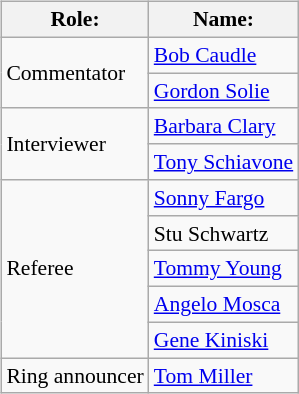<table class=wikitable style="font-size:90%; margin: 0.5em 0 0.5em 1em; float: right; clear: right;">
<tr>
<th>Role:</th>
<th>Name:</th>
</tr>
<tr>
<td rowspan=2>Commentator</td>
<td><a href='#'>Bob Caudle</a></td>
</tr>
<tr>
<td><a href='#'>Gordon Solie</a></td>
</tr>
<tr>
<td rowspan=2>Interviewer</td>
<td><a href='#'>Barbara Clary</a></td>
</tr>
<tr>
<td><a href='#'>Tony Schiavone</a></td>
</tr>
<tr>
<td rowspan=5>Referee</td>
<td><a href='#'>Sonny Fargo</a></td>
</tr>
<tr>
<td>Stu Schwartz</td>
</tr>
<tr>
<td><a href='#'>Tommy Young</a></td>
</tr>
<tr>
<td><a href='#'>Angelo Mosca</a> </td>
</tr>
<tr>
<td><a href='#'>Gene Kiniski</a> </td>
</tr>
<tr>
<td>Ring announcer</td>
<td><a href='#'>Tom Miller</a></td>
</tr>
</table>
